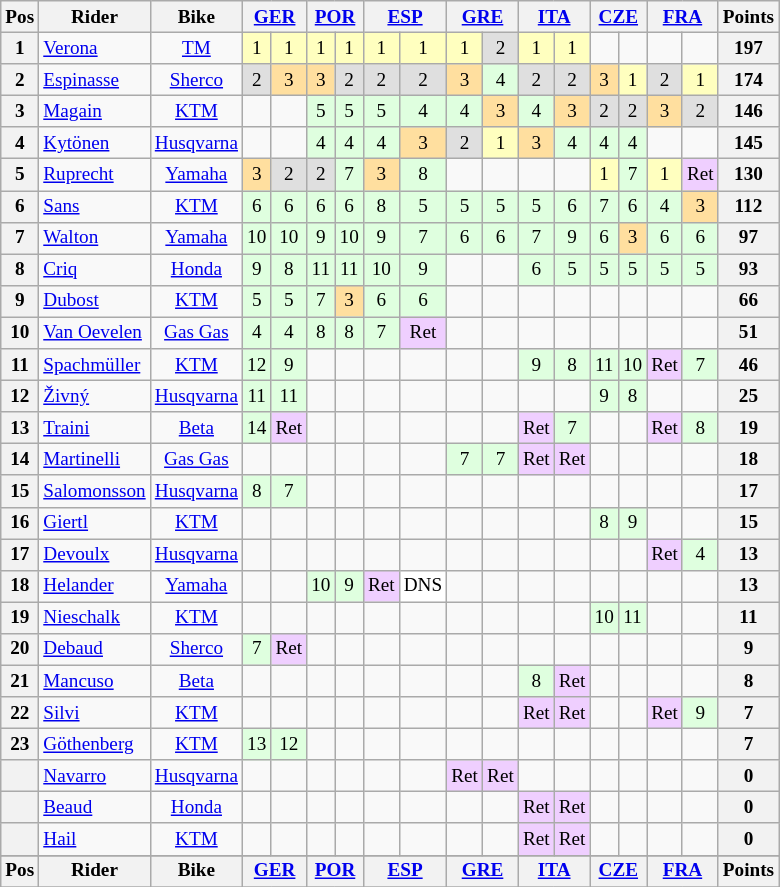<table class="wikitable" style="font-size: 80%; text-align:center">
<tr valign="top">
<th valign="middle">Pos</th>
<th valign="middle">Rider</th>
<th valign="middle">Bike</th>
<th colspan=2><a href='#'>GER</a><br></th>
<th colspan=2><a href='#'>POR</a><br></th>
<th colspan=2><a href='#'>ESP</a><br></th>
<th colspan=2><a href='#'>GRE</a><br></th>
<th colspan=2><a href='#'>ITA</a><br></th>
<th colspan=2><a href='#'>CZE</a><br></th>
<th colspan=2><a href='#'>FRA</a><br></th>
<th valign="middle">Points</th>
</tr>
<tr>
<th>1</th>
<td align=left> <a href='#'>Verona</a></td>
<td><a href='#'>TM</a></td>
<td style="background:#ffffbf;">1</td>
<td style="background:#ffffbf;">1</td>
<td style="background:#ffffbf;">1</td>
<td style="background:#ffffbf;">1</td>
<td style="background:#ffffbf;">1</td>
<td style="background:#ffffbf;">1</td>
<td style="background:#ffffbf;">1</td>
<td style="background:#dfdfdf;">2</td>
<td style="background:#ffffbf;">1</td>
<td style="background:#ffffbf;">1</td>
<td></td>
<td></td>
<td></td>
<td></td>
<th>197</th>
</tr>
<tr>
<th>2</th>
<td align=left> <a href='#'>Espinasse</a></td>
<td><a href='#'>Sherco</a></td>
<td style="background:#dfdfdf;">2</td>
<td style="background:#ffdf9f;">3</td>
<td style="background:#ffdf9f;">3</td>
<td style="background:#dfdfdf;">2</td>
<td style="background:#dfdfdf;">2</td>
<td style="background:#dfdfdf;">2</td>
<td style="background:#ffdf9f;">3</td>
<td style="background:#dfffdf;">4</td>
<td style="background:#dfdfdf;">2</td>
<td style="background:#dfdfdf;">2</td>
<td style="background:#ffdf9f;">3</td>
<td style="background:#ffffbf;">1</td>
<td style="background:#dfdfdf;">2</td>
<td style="background:#ffffbf;">1</td>
<th>174</th>
</tr>
<tr>
<th>3</th>
<td align=left> <a href='#'>Magain</a></td>
<td><a href='#'>KTM</a></td>
<td></td>
<td></td>
<td style="background:#dfffdf;">5</td>
<td style="background:#dfffdf;">5</td>
<td style="background:#dfffdf;">5</td>
<td style="background:#dfffdf;">4</td>
<td style="background:#dfffdf;">4</td>
<td style="background:#ffdf9f;">3</td>
<td style="background:#dfffdf;">4</td>
<td style="background:#ffdf9f;">3</td>
<td style="background:#dfdfdf;">2</td>
<td style="background:#dfdfdf;">2</td>
<td style="background:#ffdf9f;">3</td>
<td style="background:#dfdfdf;">2</td>
<th>146</th>
</tr>
<tr>
<th>4</th>
<td align=left> <a href='#'>Kytönen</a></td>
<td><a href='#'>Husqvarna</a></td>
<td></td>
<td></td>
<td style="background:#dfffdf;">4</td>
<td style="background:#dfffdf;">4</td>
<td style="background:#dfffdf;">4</td>
<td style="background:#ffdf9f;">3</td>
<td style="background:#dfdfdf;">2</td>
<td style="background:#ffffbf;">1</td>
<td style="background:#ffdf9f;">3</td>
<td style="background:#dfffdf;">4</td>
<td style="background:#dfffdf;">4</td>
<td style="background:#dfffdf;">4</td>
<td></td>
<td></td>
<th>145</th>
</tr>
<tr>
<th>5</th>
<td align=left> <a href='#'>Ruprecht</a></td>
<td><a href='#'>Yamaha</a></td>
<td style="background:#ffdf9f;">3</td>
<td style="background:#dfdfdf;">2</td>
<td style="background:#dfdfdf;">2</td>
<td style="background:#dfffdf;">7</td>
<td style="background:#ffdf9f;">3</td>
<td style="background:#dfffdf;">8</td>
<td></td>
<td></td>
<td></td>
<td></td>
<td style="background:#ffffbf;">1</td>
<td style="background:#dfffdf;">7</td>
<td style="background:#ffffbf;">1</td>
<td style="background:#efcfff;">Ret</td>
<th>130</th>
</tr>
<tr>
<th>6</th>
<td align=left> <a href='#'>Sans</a></td>
<td><a href='#'>KTM</a></td>
<td style="background:#dfffdf;">6</td>
<td style="background:#dfffdf;">6</td>
<td style="background:#dfffdf;">6</td>
<td style="background:#dfffdf;">6</td>
<td style="background:#dfffdf;">8</td>
<td style="background:#dfffdf;">5</td>
<td style="background:#dfffdf;">5</td>
<td style="background:#dfffdf;">5</td>
<td style="background:#dfffdf;">5</td>
<td style="background:#dfffdf;">6</td>
<td style="background:#dfffdf;">7</td>
<td style="background:#dfffdf;">6</td>
<td style="background:#dfffdf;">4</td>
<td style="background:#ffdf9f;">3</td>
<th>112</th>
</tr>
<tr>
<th>7</th>
<td align=left> <a href='#'>Walton</a></td>
<td><a href='#'>Yamaha</a></td>
<td style="background:#dfffdf;">10</td>
<td style="background:#dfffdf;">10</td>
<td style="background:#dfffdf;">9</td>
<td style="background:#dfffdf;">10</td>
<td style="background:#dfffdf;">9</td>
<td style="background:#dfffdf;">7</td>
<td style="background:#dfffdf;">6</td>
<td style="background:#dfffdf;">6</td>
<td style="background:#dfffdf;">7</td>
<td style="background:#dfffdf;">9</td>
<td style="background:#dfffdf;">6</td>
<td style="background:#ffdf9f;">3</td>
<td style="background:#dfffdf;">6</td>
<td style="background:#dfffdf;">6</td>
<th>97</th>
</tr>
<tr>
<th>8</th>
<td align=left> <a href='#'>Criq</a></td>
<td><a href='#'>Honda</a></td>
<td style="background:#dfffdf;">9</td>
<td style="background:#dfffdf;">8</td>
<td style="background:#dfffdf;">11</td>
<td style="background:#dfffdf;">11</td>
<td style="background:#dfffdf;">10</td>
<td style="background:#dfffdf;">9</td>
<td></td>
<td></td>
<td style="background:#dfffdf;">6</td>
<td style="background:#dfffdf;">5</td>
<td style="background:#dfffdf;">5</td>
<td style="background:#dfffdf;">5</td>
<td style="background:#dfffdf;">5</td>
<td style="background:#dfffdf;">5</td>
<th>93</th>
</tr>
<tr>
<th>9</th>
<td align=left> <a href='#'>Dubost</a></td>
<td><a href='#'>KTM</a></td>
<td style="background:#dfffdf;">5</td>
<td style="background:#dfffdf;">5</td>
<td style="background:#dfffdf;">7</td>
<td style="background:#ffdf9f;">3</td>
<td style="background:#dfffdf;">6</td>
<td style="background:#dfffdf;">6</td>
<td></td>
<td></td>
<td></td>
<td></td>
<td></td>
<td></td>
<td></td>
<td></td>
<th>66</th>
</tr>
<tr>
<th>10</th>
<td align=left> <a href='#'>Van Oevelen</a></td>
<td><a href='#'>Gas Gas</a></td>
<td style="background:#dfffdf;">4</td>
<td style="background:#dfffdf;">4</td>
<td style="background:#dfffdf;">8</td>
<td style="background:#dfffdf;">8</td>
<td style="background:#dfffdf;">7</td>
<td style="background:#efcfff;">Ret</td>
<td></td>
<td></td>
<td></td>
<td></td>
<td></td>
<td></td>
<td></td>
<td></td>
<th>51</th>
</tr>
<tr>
<th>11</th>
<td align=left> <a href='#'>Spachmüller</a></td>
<td><a href='#'>KTM</a></td>
<td style="background:#dfffdf;">12</td>
<td style="background:#dfffdf;">9</td>
<td></td>
<td></td>
<td></td>
<td></td>
<td></td>
<td></td>
<td style="background:#dfffdf;">9</td>
<td style="background:#dfffdf;">8</td>
<td style="background:#dfffdf;">11</td>
<td style="background:#dfffdf;">10</td>
<td style="background:#efcfff;">Ret</td>
<td style="background:#dfffdf;">7</td>
<th>46</th>
</tr>
<tr>
<th>12</th>
<td align=left> <a href='#'>Živný</a></td>
<td><a href='#'>Husqvarna</a></td>
<td style="background:#dfffdf;">11</td>
<td style="background:#dfffdf;">11</td>
<td></td>
<td></td>
<td></td>
<td></td>
<td></td>
<td></td>
<td></td>
<td></td>
<td style="background:#dfffdf;">9</td>
<td style="background:#dfffdf;">8</td>
<td></td>
<td></td>
<th>25</th>
</tr>
<tr>
<th>13</th>
<td align=left> <a href='#'>Traini</a></td>
<td><a href='#'>Beta</a></td>
<td style="background:#dfffdf;">14</td>
<td style="background:#efcfff;">Ret</td>
<td></td>
<td></td>
<td></td>
<td></td>
<td></td>
<td></td>
<td style="background:#efcfff;">Ret</td>
<td style="background:#dfffdf;">7</td>
<td></td>
<td></td>
<td style="background:#efcfff;">Ret</td>
<td style="background:#dfffdf;">8</td>
<th>19</th>
</tr>
<tr>
<th>14</th>
<td align=left> <a href='#'>Martinelli</a></td>
<td><a href='#'>Gas Gas</a></td>
<td></td>
<td></td>
<td></td>
<td></td>
<td></td>
<td></td>
<td style="background:#dfffdf;">7</td>
<td style="background:#dfffdf;">7</td>
<td style="background:#efcfff;">Ret</td>
<td style="background:#efcfff;">Ret</td>
<td></td>
<td></td>
<td></td>
<td></td>
<th>18</th>
</tr>
<tr>
<th>15</th>
<td align=left> <a href='#'>Salomonsson</a></td>
<td><a href='#'>Husqvarna</a></td>
<td style="background:#dfffdf;">8</td>
<td style="background:#dfffdf;">7</td>
<td></td>
<td></td>
<td></td>
<td></td>
<td></td>
<td></td>
<td></td>
<td></td>
<td></td>
<td></td>
<td></td>
<td></td>
<th>17</th>
</tr>
<tr>
<th>16</th>
<td align=left> <a href='#'>Giertl</a></td>
<td><a href='#'>KTM</a></td>
<td></td>
<td></td>
<td></td>
<td></td>
<td></td>
<td></td>
<td></td>
<td></td>
<td></td>
<td></td>
<td style="background:#dfffdf;">8</td>
<td style="background:#dfffdf;">9</td>
<td></td>
<td></td>
<th>15</th>
</tr>
<tr>
<th>17</th>
<td align=left> <a href='#'>Devoulx</a></td>
<td><a href='#'>Husqvarna</a></td>
<td></td>
<td></td>
<td></td>
<td></td>
<td></td>
<td></td>
<td></td>
<td></td>
<td></td>
<td></td>
<td></td>
<td></td>
<td style="background:#efcfff;">Ret</td>
<td style="background:#dfffdf;">4</td>
<th>13</th>
</tr>
<tr>
<th>18</th>
<td align=left> <a href='#'>Helander</a></td>
<td><a href='#'>Yamaha</a></td>
<td></td>
<td></td>
<td style="background:#dfffdf;">10</td>
<td style="background:#dfffdf;">9</td>
<td style="background:#efcfff;">Ret</td>
<td style="background:#ffffff;">DNS</td>
<td></td>
<td></td>
<td></td>
<td></td>
<td></td>
<td></td>
<td></td>
<td></td>
<th>13</th>
</tr>
<tr>
<th>19</th>
<td align=left> <a href='#'>Nieschalk</a></td>
<td><a href='#'>KTM</a></td>
<td></td>
<td></td>
<td></td>
<td></td>
<td></td>
<td></td>
<td></td>
<td></td>
<td></td>
<td></td>
<td style="background:#dfffdf;">10</td>
<td style="background:#dfffdf;">11</td>
<td></td>
<td></td>
<th>11</th>
</tr>
<tr>
<th>20</th>
<td align=left> <a href='#'>Debaud</a></td>
<td><a href='#'>Sherco</a></td>
<td style="background:#dfffdf;">7</td>
<td style="background:#efcfff;">Ret</td>
<td></td>
<td></td>
<td></td>
<td></td>
<td></td>
<td></td>
<td></td>
<td></td>
<td></td>
<td></td>
<td></td>
<td></td>
<th>9</th>
</tr>
<tr>
<th>21</th>
<td align=left> <a href='#'>Mancuso</a></td>
<td><a href='#'>Beta</a></td>
<td></td>
<td></td>
<td></td>
<td></td>
<td></td>
<td></td>
<td></td>
<td></td>
<td style="background:#dfffdf;">8</td>
<td style="background:#efcfff;">Ret</td>
<td></td>
<td></td>
<td></td>
<td></td>
<th>8</th>
</tr>
<tr>
<th>22</th>
<td align=left> <a href='#'>Silvi</a></td>
<td><a href='#'>KTM</a></td>
<td></td>
<td></td>
<td></td>
<td></td>
<td></td>
<td></td>
<td></td>
<td></td>
<td style="background:#efcfff;">Ret</td>
<td style="background:#efcfff;">Ret</td>
<td></td>
<td></td>
<td style="background:#efcfff;">Ret</td>
<td style="background:#dfffdf;">9</td>
<th>7</th>
</tr>
<tr>
<th>23</th>
<td align=left> <a href='#'>Göthenberg</a></td>
<td><a href='#'>KTM</a></td>
<td style="background:#dfffdf;">13</td>
<td style="background:#dfffdf;">12</td>
<td></td>
<td></td>
<td></td>
<td></td>
<td></td>
<td></td>
<td></td>
<td></td>
<td></td>
<td></td>
<td></td>
<td></td>
<th>7</th>
</tr>
<tr>
<th></th>
<td align=left> <a href='#'>Navarro</a></td>
<td><a href='#'>Husqvarna</a></td>
<td></td>
<td></td>
<td></td>
<td></td>
<td></td>
<td></td>
<td style="background:#efcfff;">Ret</td>
<td style="background:#efcfff;">Ret</td>
<td></td>
<td></td>
<td></td>
<td></td>
<td></td>
<td></td>
<th>0</th>
</tr>
<tr>
<th></th>
<td align=left> <a href='#'>Beaud</a></td>
<td><a href='#'>Honda</a></td>
<td></td>
<td></td>
<td></td>
<td></td>
<td></td>
<td></td>
<td></td>
<td></td>
<td style="background:#efcfff;">Ret</td>
<td style="background:#efcfff;">Ret</td>
<td></td>
<td></td>
<td></td>
<td></td>
<th>0</th>
</tr>
<tr>
<th></th>
<td align=left> <a href='#'>Hail</a></td>
<td><a href='#'>KTM</a></td>
<td></td>
<td></td>
<td></td>
<td></td>
<td></td>
<td></td>
<td></td>
<td></td>
<td style="background:#efcfff;">Ret</td>
<td style="background:#efcfff;">Ret</td>
<td></td>
<td></td>
<td></td>
<td></td>
<th>0</th>
</tr>
<tr>
</tr>
<tr valign="top">
<th valign="middle">Pos</th>
<th valign="middle">Rider</th>
<th valign="middle">Bike</th>
<th colspan=2><a href='#'>GER</a><br></th>
<th colspan=2><a href='#'>POR</a><br></th>
<th colspan=2><a href='#'>ESP</a><br></th>
<th colspan=2><a href='#'>GRE</a><br></th>
<th colspan=2><a href='#'>ITA</a><br></th>
<th colspan=2><a href='#'>CZE</a><br></th>
<th colspan=2><a href='#'>FRA</a><br></th>
<th valign="middle">Points</th>
</tr>
<tr>
</tr>
</table>
